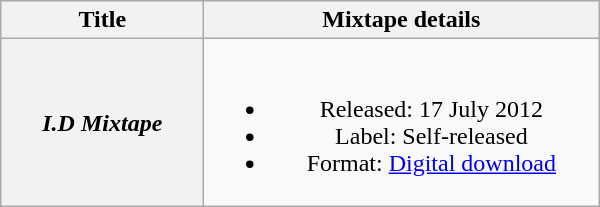<table class="wikitable plainrowheaders" style="text-align:center;">
<tr>
<th scope="col" style="width:8em;">Title</th>
<th scope="col" style="width:16em;">Mixtape details</th>
</tr>
<tr>
<th scope="row"><em>I.D Mixtape</em></th>
<td><br><ul><li>Released: 17 July 2012</li><li>Label: Self-released</li><li>Format: <a href='#'>Digital download</a></li></ul></td>
</tr>
</table>
